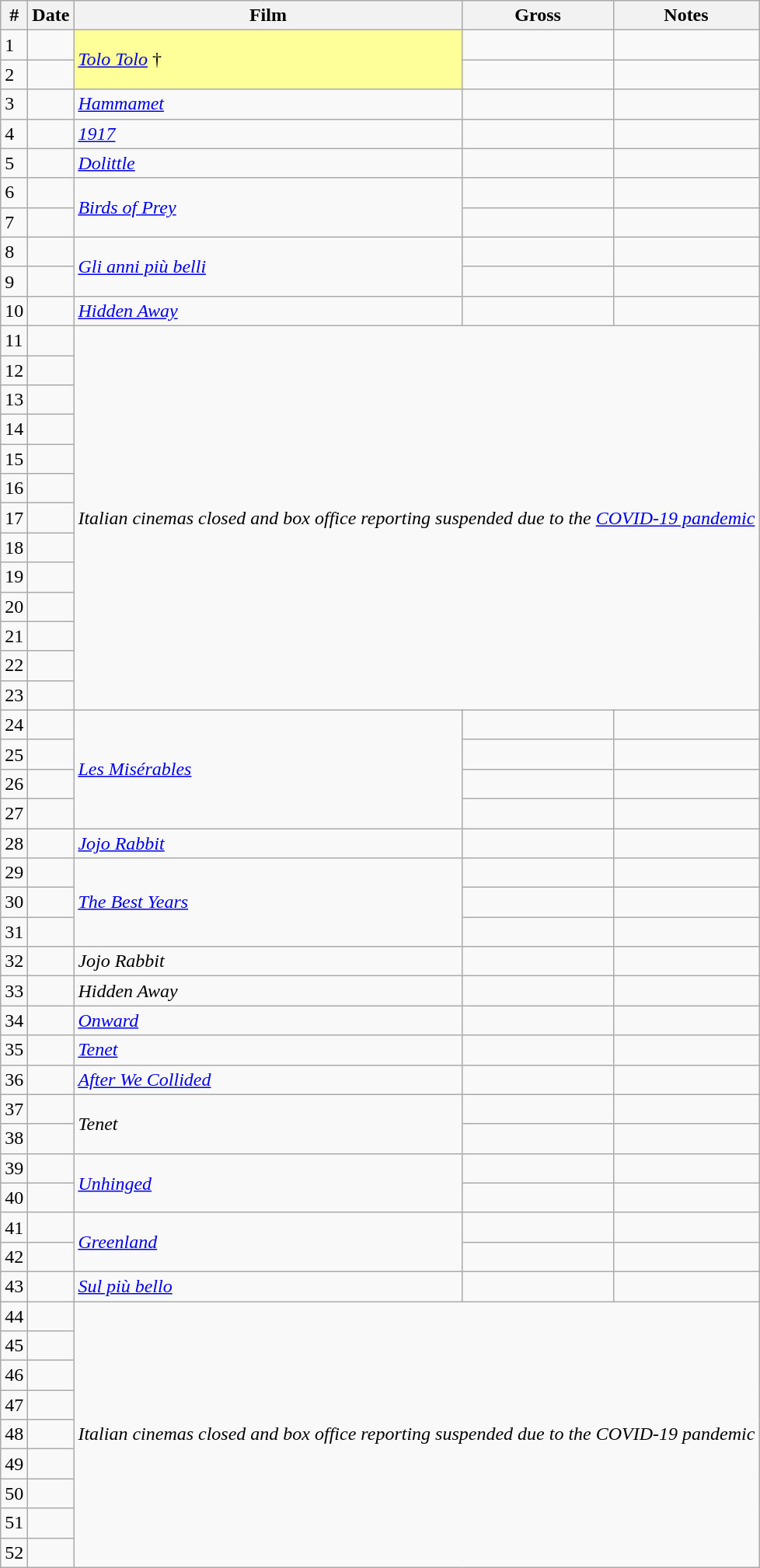<table class="wikitable sortable">
<tr>
<th>#</th>
<th>Date</th>
<th>Film</th>
<th>Gross</th>
<th>Notes</th>
</tr>
<tr>
<td>1</td>
<td></td>
<td rowspan="2" style="background-color:#FFFF99"><em><a href='#'>Tolo Tolo</a></em> †</td>
<td></td>
<td></td>
</tr>
<tr>
<td>2</td>
<td></td>
<td></td>
<td></td>
</tr>
<tr>
<td>3</td>
<td></td>
<td><em><a href='#'>Hammamet</a></em></td>
<td></td>
<td></td>
</tr>
<tr>
<td>4</td>
<td></td>
<td><em><a href='#'>1917</a></em></td>
<td></td>
<td></td>
</tr>
<tr>
<td>5</td>
<td></td>
<td><em><a href='#'>Dolittle</a></em></td>
<td></td>
<td></td>
</tr>
<tr>
<td>6</td>
<td></td>
<td rowspan="2"><em><a href='#'>Birds of Prey</a></em></td>
<td></td>
<td></td>
</tr>
<tr>
<td>7</td>
<td></td>
<td></td>
<td></td>
</tr>
<tr>
<td>8</td>
<td></td>
<td rowspan="2"><em><a href='#'>Gli anni più belli</a></em></td>
<td></td>
<td></td>
</tr>
<tr>
<td>9</td>
<td></td>
<td></td>
<td></td>
</tr>
<tr>
<td>10</td>
<td></td>
<td><em><a href='#'>Hidden Away</a></em></td>
<td></td>
<td></td>
</tr>
<tr>
<td>11</td>
<td></td>
<td colspan="3" rowspan="13" align="center"><em>Italian cinemas closed and box office reporting suspended due to the <a href='#'>COVID-19 pandemic</a></em></td>
</tr>
<tr>
<td>12</td>
<td></td>
</tr>
<tr>
<td>13</td>
<td></td>
</tr>
<tr>
<td>14</td>
<td></td>
</tr>
<tr>
<td>15</td>
<td></td>
</tr>
<tr>
<td>16</td>
<td></td>
</tr>
<tr>
<td>17</td>
<td></td>
</tr>
<tr>
<td>18</td>
<td></td>
</tr>
<tr>
<td>19</td>
<td></td>
</tr>
<tr>
<td>20</td>
<td></td>
</tr>
<tr>
<td>21</td>
<td></td>
</tr>
<tr>
<td>22</td>
<td></td>
</tr>
<tr>
<td>23</td>
<td></td>
</tr>
<tr>
<td>24</td>
<td></td>
<td rowspan="4"><em><a href='#'>Les Misérables</a></em></td>
<td></td>
<td></td>
</tr>
<tr>
<td>25</td>
<td></td>
<td></td>
<td></td>
</tr>
<tr>
<td>26</td>
<td></td>
<td></td>
<td></td>
</tr>
<tr>
<td>27</td>
<td></td>
<td></td>
<td></td>
</tr>
<tr>
<td>28</td>
<td></td>
<td><em><a href='#'>Jojo Rabbit</a></em></td>
<td></td>
<td></td>
</tr>
<tr>
<td>29</td>
<td></td>
<td rowspan="3"><em><a href='#'>The Best Years</a></em></td>
<td></td>
<td></td>
</tr>
<tr>
<td>30</td>
<td></td>
<td></td>
<td></td>
</tr>
<tr>
<td>31</td>
<td></td>
<td></td>
<td></td>
</tr>
<tr>
<td>32</td>
<td></td>
<td><em>Jojo Rabbit</em></td>
<td></td>
<td></td>
</tr>
<tr>
<td>33</td>
<td></td>
<td><em>Hidden Away</em></td>
<td></td>
<td></td>
</tr>
<tr>
<td>34</td>
<td></td>
<td><em><a href='#'>Onward</a></em></td>
<td></td>
<td></td>
</tr>
<tr>
<td>35</td>
<td></td>
<td><em><a href='#'>Tenet</a></em></td>
<td></td>
<td></td>
</tr>
<tr>
<td>36</td>
<td></td>
<td><em><a href='#'>After We Collided</a></em></td>
<td></td>
<td></td>
</tr>
<tr>
<td>37</td>
<td></td>
<td rowspan="2"><em>Tenet</em></td>
<td></td>
<td></td>
</tr>
<tr>
<td>38</td>
<td></td>
<td></td>
<td></td>
</tr>
<tr>
<td>39</td>
<td></td>
<td rowspan="2"><em><a href='#'>Unhinged</a></em></td>
<td></td>
<td></td>
</tr>
<tr>
<td>40</td>
<td></td>
<td></td>
<td></td>
</tr>
<tr>
<td>41</td>
<td></td>
<td rowspan="2"><em><a href='#'>Greenland</a></em></td>
<td></td>
<td></td>
</tr>
<tr>
<td>42</td>
<td></td>
<td></td>
<td></td>
</tr>
<tr>
<td>43</td>
<td></td>
<td><em><a href='#'>Sul più bello</a></em></td>
<td></td>
<td></td>
</tr>
<tr>
<td>44</td>
<td></td>
<td colspan="3" rowspan="13" align="center"><em>Italian cinemas closed and box office reporting suspended due to the COVID-19 pandemic</em></td>
</tr>
<tr>
<td>45</td>
<td></td>
</tr>
<tr>
<td>46</td>
<td></td>
</tr>
<tr>
<td>47</td>
<td></td>
</tr>
<tr>
<td>48</td>
<td></td>
</tr>
<tr>
<td>49</td>
<td></td>
</tr>
<tr>
<td>50</td>
<td></td>
</tr>
<tr>
<td>51</td>
<td></td>
</tr>
<tr>
<td>52</td>
<td></td>
</tr>
</table>
